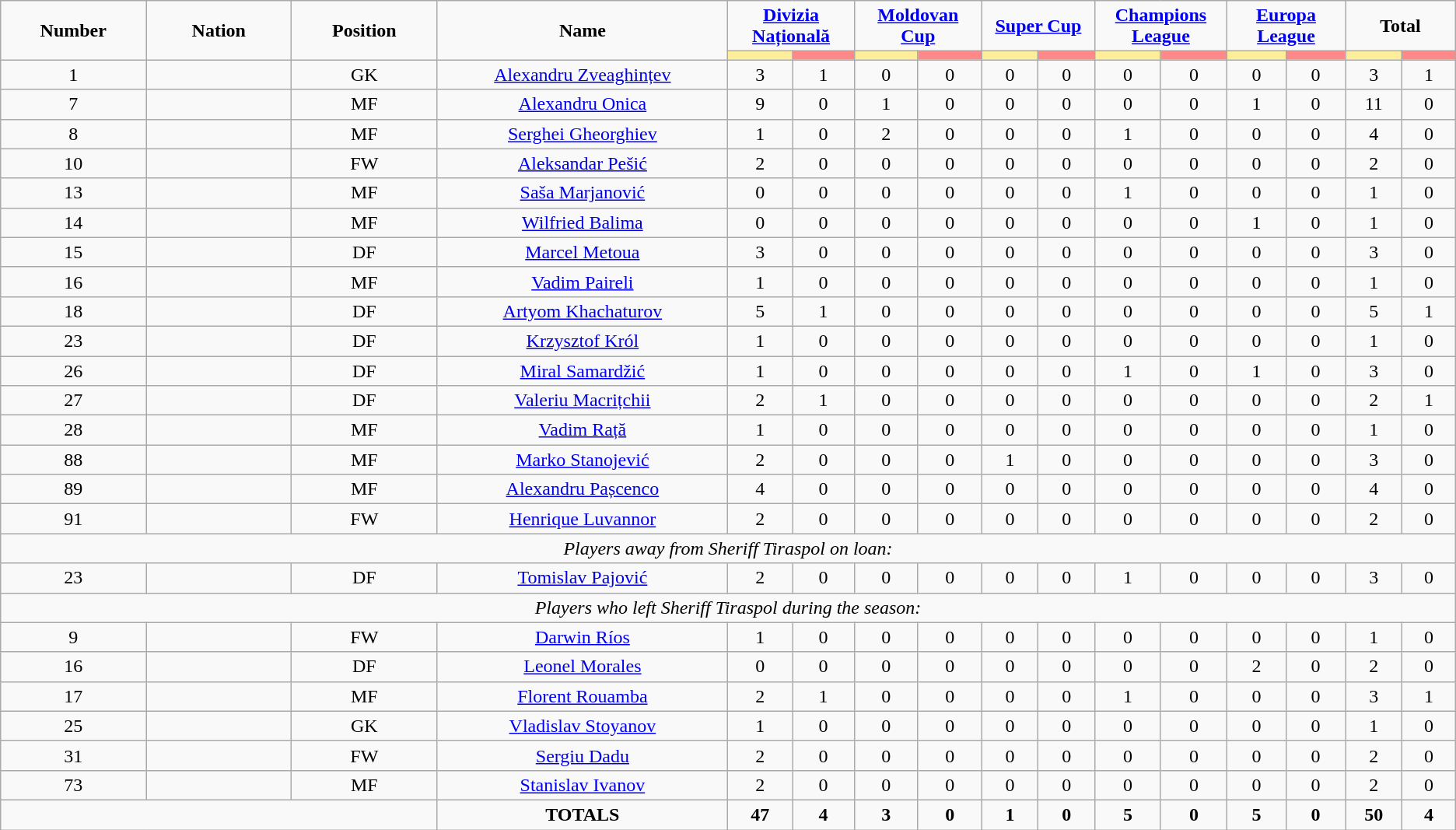<table class="wikitable" style="font-size: 100%; text-align: center;">
<tr>
<td rowspan="2" width="10%" align="center"><strong>Number</strong></td>
<td rowspan="2" width="10%" align="center"><strong>Nation</strong></td>
<td rowspan="2" width="10%" align="center"><strong>Position</strong></td>
<td rowspan="2" width="20%" align="center"><strong>Name</strong></td>
<td colspan="2" align="center"><strong><a href='#'>Divizia Națională</a></strong></td>
<td colspan="2" align="center"><strong><a href='#'>Moldovan Cup</a></strong></td>
<td colspan="2" align="center"><strong><a href='#'>Super Cup</a></strong></td>
<td colspan="2" align="center"><strong><a href='#'>Champions League</a></strong></td>
<td colspan="2" align="center"><strong><a href='#'>Europa League</a></strong></td>
<td colspan="2" align="center"><strong>Total</strong></td>
</tr>
<tr>
<th width=60 style="background: #FFEE99"></th>
<th width=60 style="background: #FF8888"></th>
<th width=60 style="background: #FFEE99"></th>
<th width=60 style="background: #FF8888"></th>
<th width=60 style="background: #FFEE99"></th>
<th width=60 style="background: #FF8888"></th>
<th width=60 style="background: #FFEE99"></th>
<th width=60 style="background: #FF8888"></th>
<th width=60 style="background: #FFEE99"></th>
<th width=60 style="background: #FF8888"></th>
<th width=60 style="background: #FFEE99"></th>
<th width=60 style="background: #FF8888"></th>
</tr>
<tr>
<td>1</td>
<td></td>
<td>GK</td>
<td><a href='#'>Alexandru Zveaghințev</a></td>
<td>3</td>
<td>1</td>
<td>0</td>
<td>0</td>
<td>0</td>
<td>0</td>
<td>0</td>
<td>0</td>
<td>0</td>
<td>0</td>
<td>3</td>
<td>1</td>
</tr>
<tr>
<td>7</td>
<td></td>
<td>MF</td>
<td><a href='#'>Alexandru Onica</a></td>
<td>9</td>
<td>0</td>
<td>1</td>
<td>0</td>
<td>0</td>
<td>0</td>
<td>0</td>
<td>0</td>
<td>1</td>
<td>0</td>
<td>11</td>
<td>0</td>
</tr>
<tr>
<td>8</td>
<td></td>
<td>MF</td>
<td><a href='#'>Serghei Gheorghiev</a></td>
<td>1</td>
<td>0</td>
<td>2</td>
<td>0</td>
<td>0</td>
<td>0</td>
<td>1</td>
<td>0</td>
<td>0</td>
<td>0</td>
<td>4</td>
<td>0</td>
</tr>
<tr>
<td>10</td>
<td></td>
<td>FW</td>
<td><a href='#'>Aleksandar Pešić</a></td>
<td>2</td>
<td>0</td>
<td>0</td>
<td>0</td>
<td>0</td>
<td>0</td>
<td>0</td>
<td>0</td>
<td>0</td>
<td>0</td>
<td>2</td>
<td>0</td>
</tr>
<tr>
<td>13</td>
<td></td>
<td>MF</td>
<td><a href='#'>Saša Marjanović</a></td>
<td>0</td>
<td>0</td>
<td>0</td>
<td>0</td>
<td>0</td>
<td>0</td>
<td>1</td>
<td>0</td>
<td>0</td>
<td>0</td>
<td>1</td>
<td>0</td>
</tr>
<tr>
<td>14</td>
<td></td>
<td>MF</td>
<td><a href='#'>Wilfried Balima</a></td>
<td>0</td>
<td>0</td>
<td>0</td>
<td>0</td>
<td>0</td>
<td>0</td>
<td>0</td>
<td>0</td>
<td>1</td>
<td>0</td>
<td>1</td>
<td>0</td>
</tr>
<tr>
<td>15</td>
<td></td>
<td>DF</td>
<td><a href='#'>Marcel Metoua</a></td>
<td>3</td>
<td>0</td>
<td>0</td>
<td>0</td>
<td>0</td>
<td>0</td>
<td>0</td>
<td>0</td>
<td>0</td>
<td>0</td>
<td>3</td>
<td>0</td>
</tr>
<tr>
<td>16</td>
<td></td>
<td>MF</td>
<td><a href='#'>Vadim Paireli</a></td>
<td>1</td>
<td>0</td>
<td>0</td>
<td>0</td>
<td>0</td>
<td>0</td>
<td>0</td>
<td>0</td>
<td>0</td>
<td>0</td>
<td>1</td>
<td>0</td>
</tr>
<tr>
<td>18</td>
<td></td>
<td>DF</td>
<td><a href='#'>Artyom Khachaturov</a></td>
<td>5</td>
<td>1</td>
<td>0</td>
<td>0</td>
<td>0</td>
<td>0</td>
<td>0</td>
<td>0</td>
<td>0</td>
<td>0</td>
<td>5</td>
<td>1</td>
</tr>
<tr>
<td>23</td>
<td></td>
<td>DF</td>
<td><a href='#'>Krzysztof Król</a></td>
<td>1</td>
<td>0</td>
<td>0</td>
<td>0</td>
<td>0</td>
<td>0</td>
<td>0</td>
<td>0</td>
<td>0</td>
<td>0</td>
<td>1</td>
<td>0</td>
</tr>
<tr>
<td>26</td>
<td></td>
<td>DF</td>
<td><a href='#'>Miral Samardžić</a></td>
<td>1</td>
<td>0</td>
<td>0</td>
<td>0</td>
<td>0</td>
<td>0</td>
<td>1</td>
<td>0</td>
<td>1</td>
<td>0</td>
<td>3</td>
<td>0</td>
</tr>
<tr>
<td>27</td>
<td></td>
<td>DF</td>
<td><a href='#'>Valeriu Macrițchii</a></td>
<td>2</td>
<td>1</td>
<td>0</td>
<td>0</td>
<td>0</td>
<td>0</td>
<td>0</td>
<td>0</td>
<td>0</td>
<td>0</td>
<td>2</td>
<td>1</td>
</tr>
<tr>
<td>28</td>
<td></td>
<td>MF</td>
<td><a href='#'>Vadim Rață</a></td>
<td>1</td>
<td>0</td>
<td>0</td>
<td>0</td>
<td>0</td>
<td>0</td>
<td>0</td>
<td>0</td>
<td>0</td>
<td>0</td>
<td>1</td>
<td>0</td>
</tr>
<tr>
<td>88</td>
<td></td>
<td>MF</td>
<td><a href='#'>Marko Stanojević</a></td>
<td>2</td>
<td>0</td>
<td>0</td>
<td>0</td>
<td>1</td>
<td>0</td>
<td>0</td>
<td>0</td>
<td>0</td>
<td>0</td>
<td>3</td>
<td>0</td>
</tr>
<tr>
<td>89</td>
<td></td>
<td>MF</td>
<td><a href='#'>Alexandru Pașcenco</a></td>
<td>4</td>
<td>0</td>
<td>0</td>
<td>0</td>
<td>0</td>
<td>0</td>
<td>0</td>
<td>0</td>
<td>0</td>
<td>0</td>
<td>4</td>
<td>0</td>
</tr>
<tr>
<td>91</td>
<td></td>
<td>FW</td>
<td><a href='#'>Henrique Luvannor</a></td>
<td>2</td>
<td>0</td>
<td>0</td>
<td>0</td>
<td>0</td>
<td>0</td>
<td>0</td>
<td>0</td>
<td>0</td>
<td>0</td>
<td>2</td>
<td>0</td>
</tr>
<tr>
<td colspan="16"><em>Players away from Sheriff Tiraspol on loan:</em></td>
</tr>
<tr>
<td>23</td>
<td></td>
<td>DF</td>
<td><a href='#'>Tomislav Pajović</a></td>
<td>2</td>
<td>0</td>
<td>0</td>
<td>0</td>
<td>0</td>
<td>0</td>
<td>1</td>
<td>0</td>
<td>0</td>
<td>0</td>
<td>3</td>
<td>0</td>
</tr>
<tr>
<td colspan="16"><em>Players who left Sheriff Tiraspol during the season:</em></td>
</tr>
<tr>
<td>9</td>
<td></td>
<td>FW</td>
<td><a href='#'>Darwin Ríos</a></td>
<td>1</td>
<td>0</td>
<td>0</td>
<td>0</td>
<td>0</td>
<td>0</td>
<td>0</td>
<td>0</td>
<td>0</td>
<td>0</td>
<td>1</td>
<td>0</td>
</tr>
<tr>
<td>16</td>
<td></td>
<td>DF</td>
<td><a href='#'>Leonel Morales</a></td>
<td>0</td>
<td>0</td>
<td>0</td>
<td>0</td>
<td>0</td>
<td>0</td>
<td>0</td>
<td>0</td>
<td>2</td>
<td>0</td>
<td>2</td>
<td>0</td>
</tr>
<tr>
<td>17</td>
<td></td>
<td>MF</td>
<td><a href='#'>Florent Rouamba</a></td>
<td>2</td>
<td>1</td>
<td>0</td>
<td>0</td>
<td>0</td>
<td>0</td>
<td>1</td>
<td>0</td>
<td>0</td>
<td>0</td>
<td>3</td>
<td>1</td>
</tr>
<tr>
<td>25</td>
<td></td>
<td>GK</td>
<td><a href='#'>Vladislav Stoyanov</a></td>
<td>1</td>
<td>0</td>
<td>0</td>
<td>0</td>
<td>0</td>
<td>0</td>
<td>0</td>
<td>0</td>
<td>0</td>
<td>0</td>
<td>1</td>
<td>0</td>
</tr>
<tr>
<td>31</td>
<td></td>
<td>FW</td>
<td><a href='#'>Sergiu Dadu</a></td>
<td>2</td>
<td>0</td>
<td>0</td>
<td>0</td>
<td>0</td>
<td>0</td>
<td>0</td>
<td>0</td>
<td>0</td>
<td>0</td>
<td>2</td>
<td>0</td>
</tr>
<tr>
<td>73</td>
<td></td>
<td>MF</td>
<td><a href='#'>Stanislav Ivanov</a></td>
<td>2</td>
<td>0</td>
<td>0</td>
<td>0</td>
<td>0</td>
<td>0</td>
<td>0</td>
<td>0</td>
<td>0</td>
<td>0</td>
<td>2</td>
<td>0</td>
</tr>
<tr>
<td colspan="3"></td>
<td><strong>TOTALS</strong></td>
<td><strong>47</strong></td>
<td><strong>4</strong></td>
<td><strong>3</strong></td>
<td><strong>0</strong></td>
<td><strong>1</strong></td>
<td><strong>0</strong></td>
<td><strong>5</strong></td>
<td><strong>0</strong></td>
<td><strong>5</strong></td>
<td><strong>0</strong></td>
<td><strong>50</strong></td>
<td><strong>4</strong></td>
</tr>
</table>
